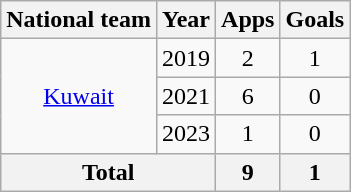<table class="wikitable" style="text-align:center">
<tr>
<th>National team</th>
<th>Year</th>
<th>Apps</th>
<th>Goals</th>
</tr>
<tr>
<td rowspan="3"><a href='#'>Kuwait</a></td>
<td>2019</td>
<td>2</td>
<td>1</td>
</tr>
<tr>
<td>2021</td>
<td>6</td>
<td>0</td>
</tr>
<tr>
<td>2023</td>
<td>1</td>
<td>0</td>
</tr>
<tr>
<th colspan=2>Total</th>
<th>9</th>
<th>1</th>
</tr>
</table>
